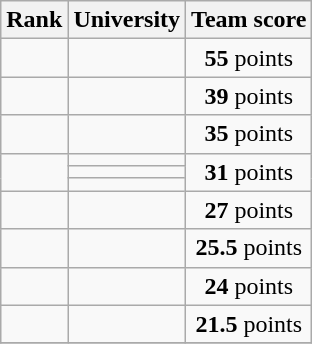<table class="wikitable sortable" style=" text-align:center">
<tr>
<th>Rank</th>
<th>University</th>
<th>Team score</th>
</tr>
<tr>
<td></td>
<td></td>
<td><strong>55</strong> points</td>
</tr>
<tr>
<td></td>
<td></td>
<td><strong>39</strong> points</td>
</tr>
<tr>
<td></td>
<td></td>
<td><strong>35</strong> points</td>
</tr>
<tr>
<td rowspan="3"></td>
<td></td>
<td rowspan="3"><strong>31</strong> points</td>
</tr>
<tr>
<td></td>
</tr>
<tr>
<td></td>
</tr>
<tr>
<td></td>
<td></td>
<td><strong>27</strong> points</td>
</tr>
<tr>
<td></td>
<td></td>
<td><strong>25.5</strong> points</td>
</tr>
<tr>
<td></td>
<td></td>
<td><strong>24</strong> points</td>
</tr>
<tr>
<td></td>
<td></td>
<td><strong>21.5</strong> points</td>
</tr>
<tr>
</tr>
</table>
